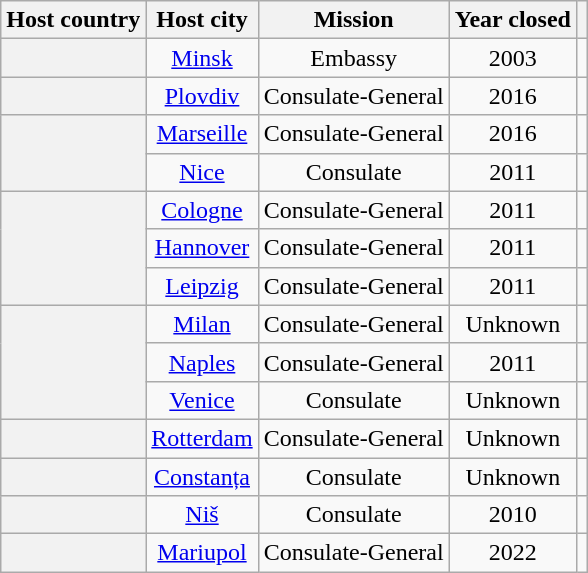<table class="wikitable plainrowheaders" style="text-align:center;">
<tr>
<th scope="col">Host country</th>
<th scope="col">Host city</th>
<th scope="col">Mission</th>
<th scope="col">Year closed</th>
<th scope="col"></th>
</tr>
<tr>
<th scope="row"></th>
<td><a href='#'>Minsk</a></td>
<td>Embassy</td>
<td>2003</td>
<td></td>
</tr>
<tr>
<th scope="row"></th>
<td><a href='#'>Plovdiv</a></td>
<td>Consulate-General</td>
<td>2016</td>
<td></td>
</tr>
<tr>
<th scope="row" rowspan="2"></th>
<td><a href='#'>Marseille</a></td>
<td>Consulate-General</td>
<td>2016</td>
<td></td>
</tr>
<tr>
<td><a href='#'>Nice</a></td>
<td>Consulate</td>
<td>2011</td>
<td></td>
</tr>
<tr>
<th scope="row" rowspan="3"></th>
<td><a href='#'>Cologne</a></td>
<td>Consulate-General</td>
<td>2011</td>
<td></td>
</tr>
<tr>
<td><a href='#'>Hannover</a></td>
<td>Consulate-General</td>
<td>2011</td>
<td></td>
</tr>
<tr>
<td><a href='#'>Leipzig</a></td>
<td>Consulate-General</td>
<td>2011</td>
<td></td>
</tr>
<tr>
<th scope="row" rowspan="3"></th>
<td><a href='#'>Milan</a></td>
<td>Consulate-General</td>
<td>Unknown</td>
<td></td>
</tr>
<tr>
<td><a href='#'>Naples</a></td>
<td>Consulate-General</td>
<td>2011</td>
<td></td>
</tr>
<tr>
<td><a href='#'>Venice</a></td>
<td>Consulate</td>
<td>Unknown</td>
<td></td>
</tr>
<tr>
<th scope="row"></th>
<td><a href='#'>Rotterdam</a></td>
<td>Consulate-General</td>
<td>Unknown</td>
<td></td>
</tr>
<tr>
<th scope="row"></th>
<td><a href='#'>Constanța</a></td>
<td>Consulate</td>
<td>Unknown</td>
<td></td>
</tr>
<tr>
<th scope="row"></th>
<td><a href='#'>Niš</a></td>
<td>Consulate</td>
<td>2010</td>
<td></td>
</tr>
<tr>
<th scope="row"></th>
<td><a href='#'>Mariupol</a></td>
<td>Consulate-General</td>
<td>2022</td>
<td></td>
</tr>
</table>
